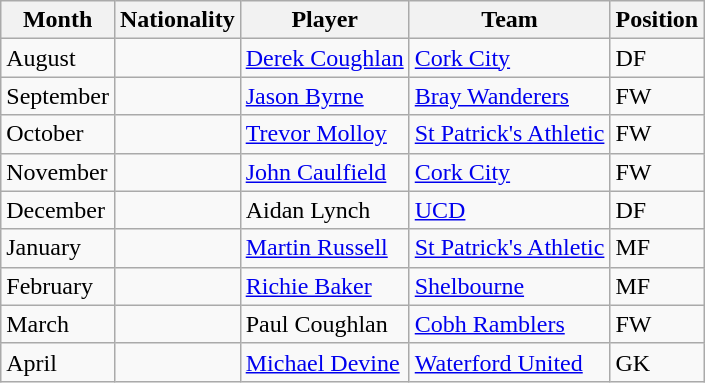<table class="wikitable sortable">
<tr>
<th>Month</th>
<th>Nationality</th>
<th>Player</th>
<th>Team</th>
<th>Position</th>
</tr>
<tr>
<td>August</td>
<td></td>
<td><a href='#'>Derek Coughlan</a></td>
<td><a href='#'>Cork City</a></td>
<td>DF</td>
</tr>
<tr>
<td>September</td>
<td></td>
<td><a href='#'>Jason Byrne</a></td>
<td><a href='#'>Bray Wanderers</a></td>
<td>FW</td>
</tr>
<tr>
<td>October</td>
<td></td>
<td><a href='#'>Trevor Molloy</a></td>
<td><a href='#'>St Patrick's Athletic</a></td>
<td>FW</td>
</tr>
<tr>
<td>November</td>
<td></td>
<td><a href='#'>John Caulfield</a></td>
<td><a href='#'>Cork City</a></td>
<td>FW</td>
</tr>
<tr>
<td>December</td>
<td></td>
<td>Aidan Lynch</td>
<td><a href='#'>UCD</a></td>
<td>DF</td>
</tr>
<tr>
<td>January</td>
<td></td>
<td><a href='#'>Martin Russell</a></td>
<td><a href='#'>St Patrick's Athletic</a></td>
<td>MF</td>
</tr>
<tr>
<td>February</td>
<td></td>
<td><a href='#'>Richie Baker</a></td>
<td><a href='#'>Shelbourne</a></td>
<td>MF</td>
</tr>
<tr>
<td>March</td>
<td></td>
<td>Paul Coughlan</td>
<td><a href='#'>Cobh Ramblers</a></td>
<td>FW</td>
</tr>
<tr>
<td>April</td>
<td></td>
<td><a href='#'>Michael Devine</a></td>
<td><a href='#'>Waterford United</a></td>
<td>GK</td>
</tr>
</table>
